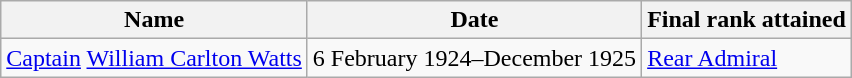<table class="wikitable">
<tr>
<th>Name</th>
<th>Date</th>
<th>Final rank attained</th>
</tr>
<tr>
<td><a href='#'>Captain</a> <a href='#'>William Carlton Watts</a></td>
<td>6 February 1924–December 1925</td>
<td><a href='#'>Rear Admiral</a></td>
</tr>
</table>
